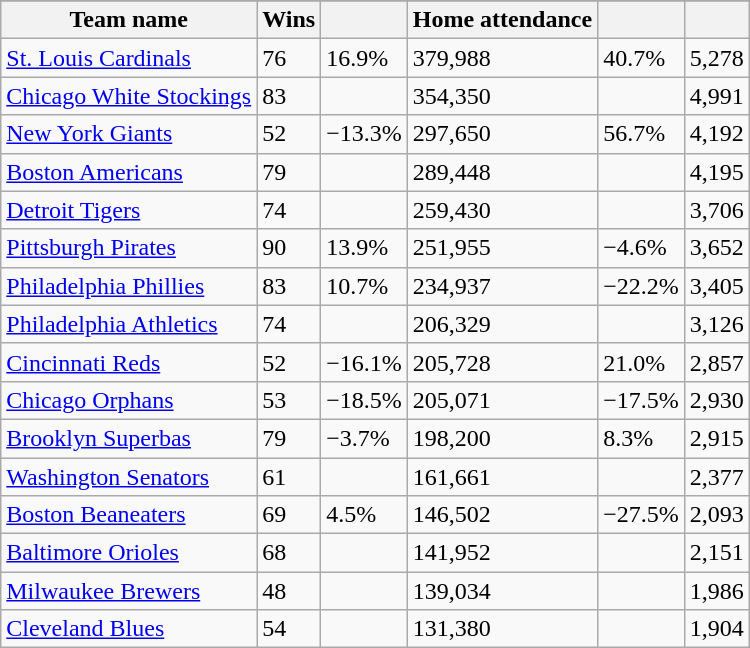<table class="wikitable sortable">
<tr style="text-align:center; font-size:larger;">
</tr>
<tr>
<th>Team name</th>
<th>Wins</th>
<th></th>
<th>Home attendance</th>
<th></th>
<th></th>
</tr>
<tr>
<td><a href='#'>St. Louis Cardinals</a></td>
<td>76</td>
<td>16.9%</td>
<td>379,988</td>
<td>40.7%</td>
<td>5,278</td>
</tr>
<tr>
<td><a href='#'>Chicago White Stockings</a></td>
<td>83</td>
<td></td>
<td>354,350</td>
<td></td>
<td>4,991</td>
</tr>
<tr>
<td><a href='#'>New York Giants</a></td>
<td>52</td>
<td>−13.3%</td>
<td>297,650</td>
<td>56.7%</td>
<td>4,192</td>
</tr>
<tr>
<td><a href='#'>Boston Americans</a></td>
<td>79</td>
<td></td>
<td>289,448</td>
<td></td>
<td>4,195</td>
</tr>
<tr>
<td><a href='#'>Detroit Tigers</a></td>
<td>74</td>
<td></td>
<td>259,430</td>
<td></td>
<td>3,706</td>
</tr>
<tr>
<td><a href='#'>Pittsburgh Pirates</a></td>
<td>90</td>
<td>13.9%</td>
<td>251,955</td>
<td>−4.6%</td>
<td>3,652</td>
</tr>
<tr>
<td><a href='#'>Philadelphia Phillies</a></td>
<td>83</td>
<td>10.7%</td>
<td>234,937</td>
<td>−22.2%</td>
<td>3,405</td>
</tr>
<tr>
<td><a href='#'>Philadelphia Athletics</a></td>
<td>74</td>
<td></td>
<td>206,329</td>
<td></td>
<td>3,126</td>
</tr>
<tr>
<td><a href='#'>Cincinnati Reds</a></td>
<td>52</td>
<td>−16.1%</td>
<td>205,728</td>
<td>21.0%</td>
<td>2,857</td>
</tr>
<tr>
<td><a href='#'>Chicago Orphans</a></td>
<td>53</td>
<td>−18.5%</td>
<td>205,071</td>
<td>−17.5%</td>
<td>2,930</td>
</tr>
<tr>
<td><a href='#'>Brooklyn Superbas</a></td>
<td>79</td>
<td>−3.7%</td>
<td>198,200</td>
<td>8.3%</td>
<td>2,915</td>
</tr>
<tr>
<td><a href='#'>Washington Senators</a></td>
<td>61</td>
<td></td>
<td>161,661</td>
<td></td>
<td>2,377</td>
</tr>
<tr>
<td><a href='#'>Boston Beaneaters</a></td>
<td>69</td>
<td>4.5%</td>
<td>146,502</td>
<td>−27.5%</td>
<td>2,093</td>
</tr>
<tr>
<td><a href='#'>Baltimore Orioles</a></td>
<td>68</td>
<td></td>
<td>141,952</td>
<td></td>
<td>2,151</td>
</tr>
<tr>
<td><a href='#'>Milwaukee Brewers</a></td>
<td>48</td>
<td></td>
<td>139,034</td>
<td></td>
<td>1,986</td>
</tr>
<tr>
<td><a href='#'>Cleveland Blues</a></td>
<td>54</td>
<td></td>
<td>131,380</td>
<td></td>
<td>1,904</td>
</tr>
</table>
